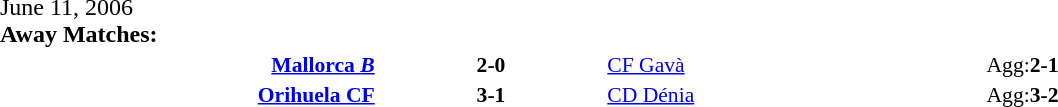<table width=100% cellspacing=1>
<tr>
<th width=20%></th>
<th width=12%></th>
<th width=20%></th>
<th></th>
</tr>
<tr>
<td>June 11, 2006<br><strong>Away Matches:</strong></td>
</tr>
<tr style=font-size:90%>
<td align=right><strong><a href='#'>Mallorca <em>B</em></a></strong></td>
<td align=center><strong>2-0</strong></td>
<td><a href='#'>CF Gavà</a></td>
<td>Agg:<strong>2-1</strong></td>
</tr>
<tr style=font-size:90%>
<td align=right><strong><a href='#'>Orihuela CF</a></strong></td>
<td align=center><strong>3-1</strong></td>
<td><a href='#'>CD Dénia</a></td>
<td>Agg:<strong>3-2</strong></td>
</tr>
</table>
